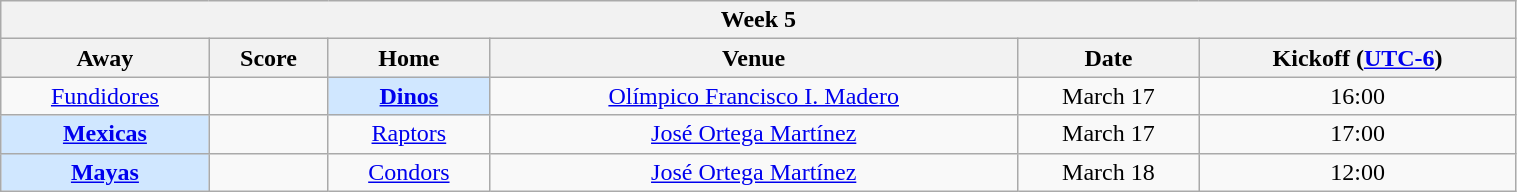<table class="wikitable mw-collapsible mw-collapsed" style="width:80%;">
<tr>
<th colspan="8">Week 5</th>
</tr>
<tr>
<th>Away</th>
<th>Score</th>
<th>Home</th>
<th>Venue</th>
<th>Date</th>
<th>Kickoff (<a href='#'>UTC-6</a>)</th>
</tr>
<tr align="center">
<td><a href='#'>Fundidores</a></td>
<td></td>
<td bgcolor="#D0E7FF"><strong><a href='#'>Dinos</a></strong></td>
<td><a href='#'>Olímpico Francisco I. Madero</a></td>
<td>March 17</td>
<td>16:00</td>
</tr>
<tr align="center">
<td bgcolor="#D0E7FF"><strong><a href='#'>Mexicas</a></strong></td>
<td></td>
<td><a href='#'>Raptors</a></td>
<td><a href='#'>José Ortega Martínez</a></td>
<td>March 17</td>
<td>17:00</td>
</tr>
<tr align="center">
<td bgcolor="#D0E7FF"><strong><a href='#'>Mayas</a></strong></td>
<td></td>
<td><a href='#'>Condors</a></td>
<td><a href='#'>José Ortega Martínez</a></td>
<td>March 18</td>
<td>12:00</td>
</tr>
</table>
